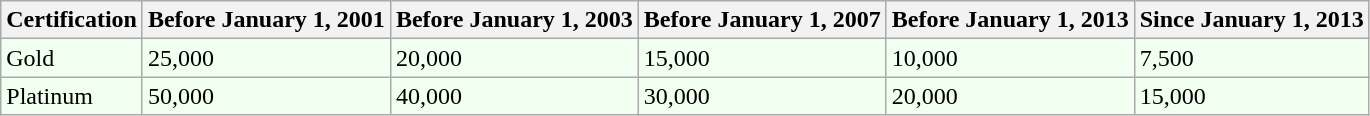<table class=wikitable>
<tr>
<th>Certification</th>
<th>Before January 1, 2001</th>
<th>Before January 1, 2003</th>
<th>Before January 1, 2007</th>
<th>Before January 1, 2013</th>
<th>Since January 1, 2013</th>
</tr>
<tr style="background:honeyDew;">
<td>Gold</td>
<td>25,000</td>
<td>20,000</td>
<td>15,000</td>
<td>10,000</td>
<td>7,500</td>
</tr>
<tr style="background:honeyDew;">
<td>Platinum</td>
<td>50,000</td>
<td>40,000</td>
<td>30,000</td>
<td>20,000</td>
<td>15,000</td>
</tr>
</table>
